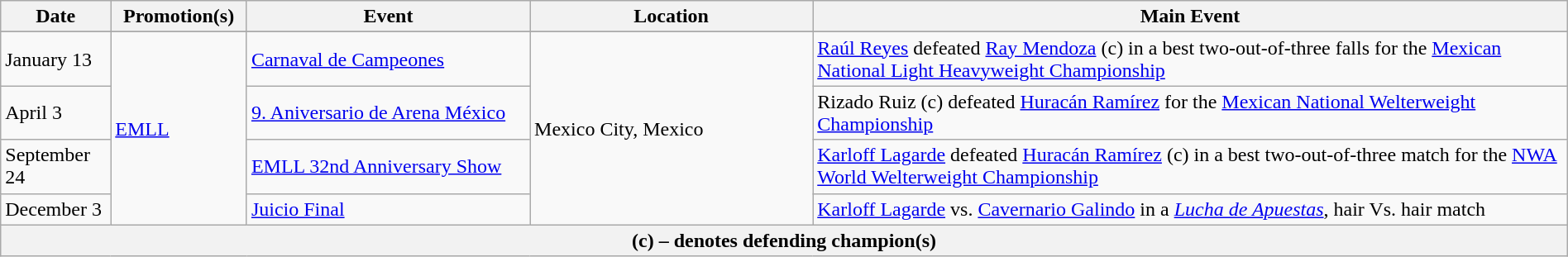<table class="wikitable" style="width:100%;">
<tr>
<th width=5%>Date</th>
<th width=5%>Promotion(s)</th>
<th style="width:15%;">Event</th>
<th style="width:15%;">Location</th>
<th style="width:40%;">Main Event</th>
</tr>
<tr style="width:20%;"| Notes>
</tr>
<tr>
<td>January 13</td>
<td rowspan=4><a href='#'>EMLL</a></td>
<td><a href='#'>Carnaval de Campeones</a></td>
<td rowspan=4>Mexico City, Mexico</td>
<td><a href='#'>Raúl Reyes</a> defeated <a href='#'>Ray Mendoza</a> (c) in a best two-out-of-three falls for the <a href='#'>Mexican National Light Heavyweight Championship</a></td>
</tr>
<tr>
<td>April 3</td>
<td><a href='#'>9. Aniversario de Arena México</a></td>
<td>Rizado Ruiz (c) defeated <a href='#'>Huracán Ramírez</a> for the <a href='#'>Mexican National Welterweight Championship</a></td>
</tr>
<tr>
<td>September 24</td>
<td><a href='#'>EMLL 32nd Anniversary Show</a></td>
<td><a href='#'>Karloff Lagarde</a> defeated <a href='#'>Huracán Ramírez</a> (c) in a best two-out-of-three match for the <a href='#'>NWA World Welterweight Championship</a></td>
</tr>
<tr>
<td>December 3</td>
<td><a href='#'>Juicio Final</a></td>
<td><a href='#'>Karloff Lagarde</a> vs. <a href='#'>Cavernario Galindo</a> in a <em><a href='#'>Lucha de Apuestas</a></em>, hair Vs. hair match</td>
</tr>
<tr>
<th colspan="5">(c) – denotes defending champion(s)</th>
</tr>
</table>
